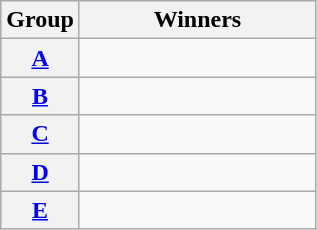<table class=wikitable>
<tr>
<th>Group</th>
<th width=150>Winners</th>
</tr>
<tr>
<th><a href='#'>A</a></th>
<td></td>
</tr>
<tr>
<th><a href='#'>B</a></th>
<td></td>
</tr>
<tr>
<th><a href='#'>C</a></th>
<td></td>
</tr>
<tr>
<th><a href='#'>D</a></th>
<td></td>
</tr>
<tr>
<th><a href='#'>E</a></th>
<td></td>
</tr>
</table>
